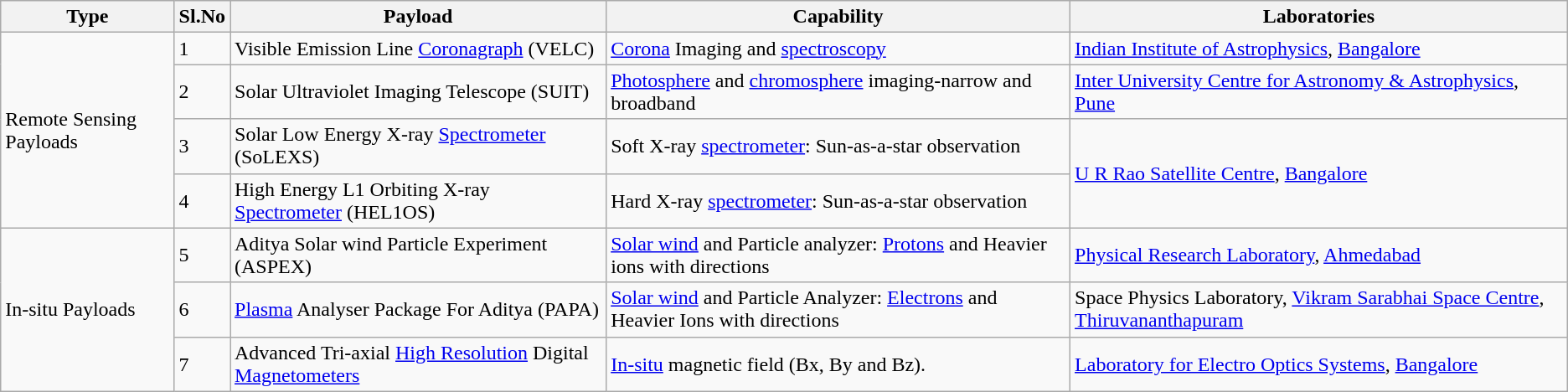<table class="wikitable">
<tr>
<th>Type</th>
<th>Sl.No</th>
<th>Payload</th>
<th>Capability</th>
<th>Laboratories</th>
</tr>
<tr>
<td rowspan="4">Remote Sensing Payloads</td>
<td>1</td>
<td>Visible Emission Line <a href='#'>Coronagraph</a> (VELC)</td>
<td><a href='#'>Corona</a> Imaging and <a href='#'>spectroscopy</a></td>
<td><a href='#'>Indian Institute of Astrophysics</a>, <a href='#'>Bangalore</a></td>
</tr>
<tr>
<td>2</td>
<td>Solar Ultraviolet Imaging Telescope (SUIT)</td>
<td><a href='#'>Photosphere</a> and <a href='#'>chromosphere</a> imaging-narrow and broadband</td>
<td><a href='#'>Inter University Centre for Astronomy & Astrophysics</a>, <a href='#'>Pune</a></td>
</tr>
<tr>
<td>3</td>
<td>Solar Low Energy X-ray <a href='#'>Spectrometer</a> (SoLEXS)</td>
<td>Soft X-ray <a href='#'>spectrometer</a>: Sun-as-a-star observation</td>
<td rowspan="2"><a href='#'>U R Rao Satellite Centre</a>, <a href='#'>Bangalore</a></td>
</tr>
<tr>
<td>4</td>
<td>High Energy L1 Orbiting X-ray <a href='#'>Spectrometer</a> (HEL1OS)</td>
<td>Hard X-ray <a href='#'>spectrometer</a>: Sun-as-a-star observation</td>
</tr>
<tr>
<td rowspan="3">In-situ Payloads</td>
<td>5</td>
<td>Aditya Solar wind Particle Experiment (ASPEX)</td>
<td><a href='#'>Solar wind</a> and Particle analyzer: <a href='#'>Protons</a> and Heavier ions with directions</td>
<td><a href='#'>Physical Research Laboratory</a>, <a href='#'>Ahmedabad</a></td>
</tr>
<tr>
<td>6</td>
<td><a href='#'>Plasma</a> Analyser Package For Aditya (PAPA)</td>
<td><a href='#'>Solar wind</a> and Particle Analyzer: <a href='#'>Electrons</a> and Heavier Ions with directions</td>
<td>Space Physics Laboratory, <a href='#'>Vikram Sarabhai Space Centre</a>, <a href='#'>Thiruvananthapuram</a></td>
</tr>
<tr>
<td>7</td>
<td>Advanced Tri-axial <a href='#'>High Resolution</a> Digital <a href='#'>Magnetometers</a></td>
<td><a href='#'>In-situ</a> magnetic field (Bx, By and Bz).</td>
<td><a href='#'>Laboratory for Electro Optics Systems</a>, <a href='#'>Bangalore</a></td>
</tr>
</table>
